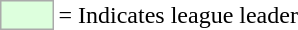<table>
<tr>
<td style="background:#DDFFDD; border:1px solid #aaa; width:2em;"></td>
<td>= Indicates league leader</td>
</tr>
</table>
